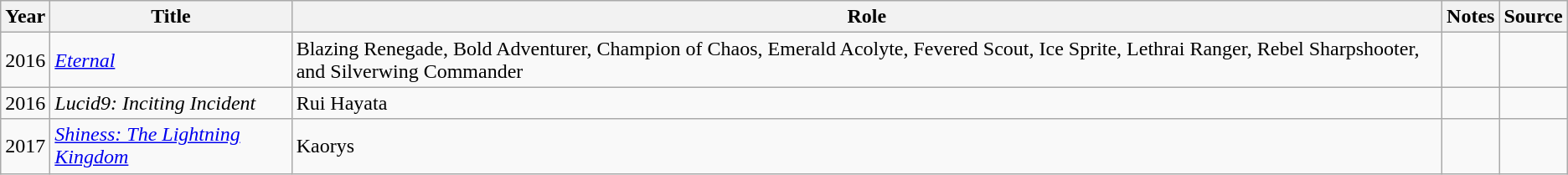<table class="wikitable sortable">
<tr>
<th>Year</th>
<th>Title</th>
<th>Role</th>
<th>Notes</th>
<th>Source</th>
</tr>
<tr>
<td>2016</td>
<td><em><a href='#'>Eternal</a></em></td>
<td>Blazing Renegade, Bold Adventurer, Champion of Chaos, Emerald Acolyte, Fevered Scout, Ice Sprite, Lethrai Ranger, Rebel Sharpshooter, and Silverwing Commander</td>
<td></td>
<td></td>
</tr>
<tr>
<td>2016</td>
<td><em>Lucid9: Inciting Incident</em></td>
<td>Rui Hayata</td>
<td></td>
<td></td>
</tr>
<tr>
<td>2017</td>
<td><em><a href='#'>Shiness: The Lightning Kingdom</a></em></td>
<td>Kaorys</td>
<td></td>
<td></td>
</tr>
</table>
